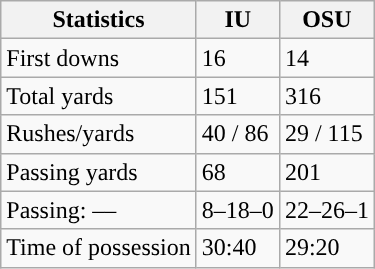<table class="wikitable" style="float:left">
<tr>
<th>Statistics</th>
<th>IU</th>
<th>OSU</th>
</tr>
<tr>
<td>First downs</td>
<td>16</td>
<td>14</td>
</tr>
<tr>
<td>Total yards</td>
<td>151</td>
<td>316</td>
</tr>
<tr>
<td>Rushes/yards</td>
<td>40 / 86</td>
<td>29 / 115</td>
</tr>
<tr>
<td>Passing yards</td>
<td>68</td>
<td>201</td>
</tr>
<tr>
<td>Passing: ––</td>
<td>8–18–0</td>
<td>22–26–1</td>
</tr>
<tr>
<td>Time of possession</td>
<td>30:40</td>
<td>29:20</td>
</tr>
</table>
